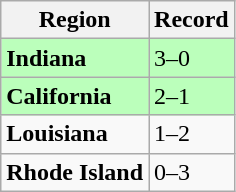<table class="wikitable">
<tr>
<th>Region</th>
<th>Record</th>
</tr>
<tr bgcolor=#bbffbb>
<td><strong>Indiana</strong></td>
<td>3–0</td>
</tr>
<tr bgcolor=#bbffbb>
<td><strong>California</strong></td>
<td>2–1</td>
</tr>
<tr>
<td><strong>Louisiana</strong></td>
<td>1–2</td>
</tr>
<tr>
<td><strong>Rhode Island</strong></td>
<td>0–3</td>
</tr>
</table>
